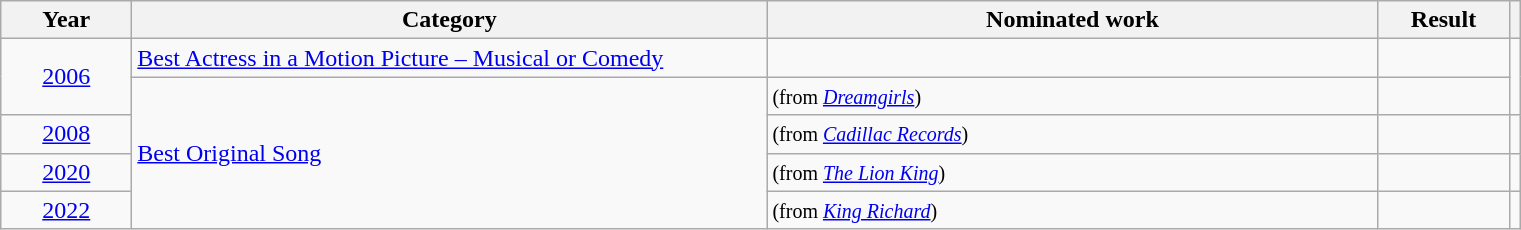<table class="wikitable sortable plainrowheaders">
<tr>
<th scope="col" class="unsortable" style="width:5em;">Year</th>
<th scope="col" class="unsortable" style="width:26em;">Category</th>
<th scope="col" class="unsortable" style="width:25em;">Nominated work</th>
<th scope="col" class="unsortable" style="width:5em;">Result</th>
<th scope="col" class="unsortable"></th>
</tr>
<tr>
<td rowspan="2" style="text-align:center;"><a href='#'>2006</a></td>
<td><a href='#'>Best Actress in a Motion Picture – Musical or Comedy</a></td>
<td></td>
<td></td>
<td rowspan="2" style="text-align:center;"></td>
</tr>
<tr>
<td rowspan="4"><a href='#'>Best Original Song</a></td>
<td> <small>(from <em><a href='#'>Dreamgirls</a></em>)</small></td>
<td></td>
</tr>
<tr>
<td style="text-align:center;"><a href='#'>2008</a></td>
<td> <small>(from <em><a href='#'>Cadillac Records</a></em>)</small></td>
<td></td>
<td style="text-align:center;"></td>
</tr>
<tr>
<td style="text-align:center;"><a href='#'>2020</a></td>
<td> <small>(from <em><a href='#'>The Lion King</a></em>)</small></td>
<td></td>
<td style="text-align:center;"></td>
</tr>
<tr>
<td style="text-align:center;"><a href='#'>2022</a></td>
<td> <small>(from <em><a href='#'>King Richard</a></em>)</small></td>
<td></td>
<td style="text-align:center;"></td>
</tr>
</table>
